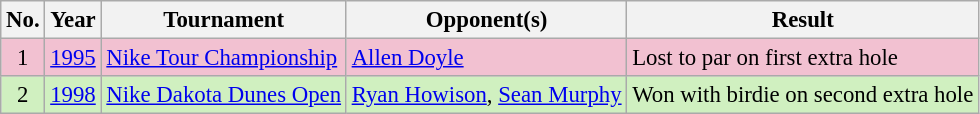<table class="wikitable" style="font-size:95%;">
<tr>
<th>No.</th>
<th>Year</th>
<th>Tournament</th>
<th>Opponent(s)</th>
<th>Result</th>
</tr>
<tr style="background:#F2C1D1;">
<td align=center>1</td>
<td><a href='#'>1995</a></td>
<td><a href='#'>Nike Tour Championship</a></td>
<td> <a href='#'>Allen Doyle</a></td>
<td>Lost to par on first extra hole</td>
</tr>
<tr style="background:#D0F0C0;">
<td align=center>2</td>
<td><a href='#'>1998</a></td>
<td><a href='#'>Nike Dakota Dunes Open</a></td>
<td> <a href='#'>Ryan Howison</a>,  <a href='#'>Sean Murphy</a></td>
<td>Won with birdie on second extra hole</td>
</tr>
</table>
